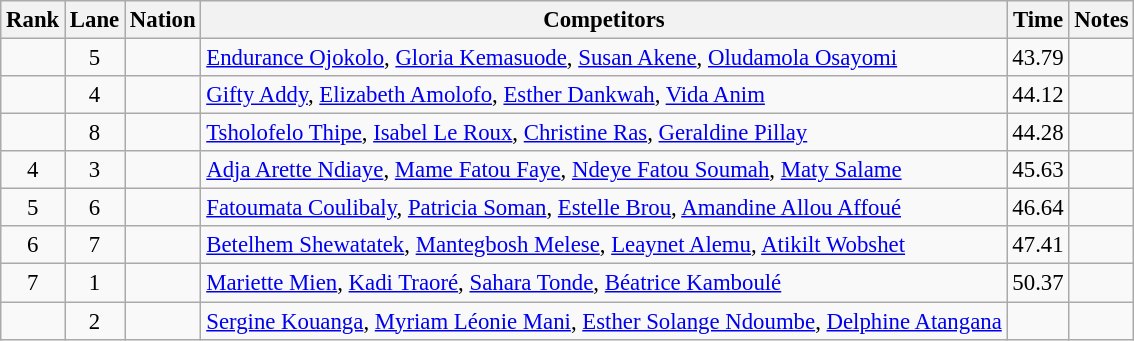<table class="wikitable sortable" style="text-align:center; font-size:95%">
<tr>
<th>Rank</th>
<th>Lane</th>
<th>Nation</th>
<th>Competitors</th>
<th>Time</th>
<th>Notes</th>
</tr>
<tr>
<td></td>
<td>5</td>
<td align=left></td>
<td align=left><a href='#'>Endurance Ojokolo</a>, <a href='#'>Gloria Kemasuode</a>, <a href='#'>Susan Akene</a>, <a href='#'>Oludamola Osayomi</a></td>
<td>43.79</td>
<td></td>
</tr>
<tr>
<td></td>
<td>4</td>
<td align=left></td>
<td align=left><a href='#'>Gifty Addy</a>, <a href='#'>Elizabeth Amolofo</a>, <a href='#'>Esther Dankwah</a>, <a href='#'>Vida Anim</a></td>
<td>44.12</td>
<td></td>
</tr>
<tr>
<td></td>
<td>8</td>
<td align=left></td>
<td align=left><a href='#'>Tsholofelo Thipe</a>, <a href='#'>Isabel Le Roux</a>, <a href='#'>Christine Ras</a>, <a href='#'>Geraldine Pillay</a></td>
<td>44.28</td>
<td></td>
</tr>
<tr>
<td>4</td>
<td>3</td>
<td align=left></td>
<td align=left><a href='#'>Adja Arette Ndiaye</a>, <a href='#'>Mame Fatou Faye</a>, <a href='#'>Ndeye Fatou Soumah</a>, <a href='#'>Maty Salame</a></td>
<td>45.63</td>
<td></td>
</tr>
<tr>
<td>5</td>
<td>6</td>
<td align=left></td>
<td align=left><a href='#'>Fatoumata Coulibaly</a>, <a href='#'>Patricia Soman</a>, <a href='#'>Estelle Brou</a>, <a href='#'>Amandine Allou Affoué</a></td>
<td>46.64</td>
<td></td>
</tr>
<tr>
<td>6</td>
<td>7</td>
<td align=left></td>
<td align=left><a href='#'>Betelhem Shewatatek</a>, <a href='#'>Mantegbosh Melese</a>, <a href='#'>Leaynet Alemu</a>, <a href='#'>Atikilt Wobshet</a></td>
<td>47.41</td>
<td></td>
</tr>
<tr>
<td>7</td>
<td>1</td>
<td align=left></td>
<td align=left><a href='#'>Mariette Mien</a>, <a href='#'>Kadi Traoré</a>, <a href='#'>Sahara Tonde</a>, <a href='#'>Béatrice Kamboulé</a></td>
<td>50.37</td>
<td></td>
</tr>
<tr>
<td></td>
<td>2</td>
<td align=left></td>
<td align=left><a href='#'>Sergine Kouanga</a>, <a href='#'>Myriam Léonie Mani</a>, <a href='#'>Esther Solange Ndoumbe</a>, <a href='#'>Delphine Atangana</a></td>
<td></td>
<td></td>
</tr>
</table>
